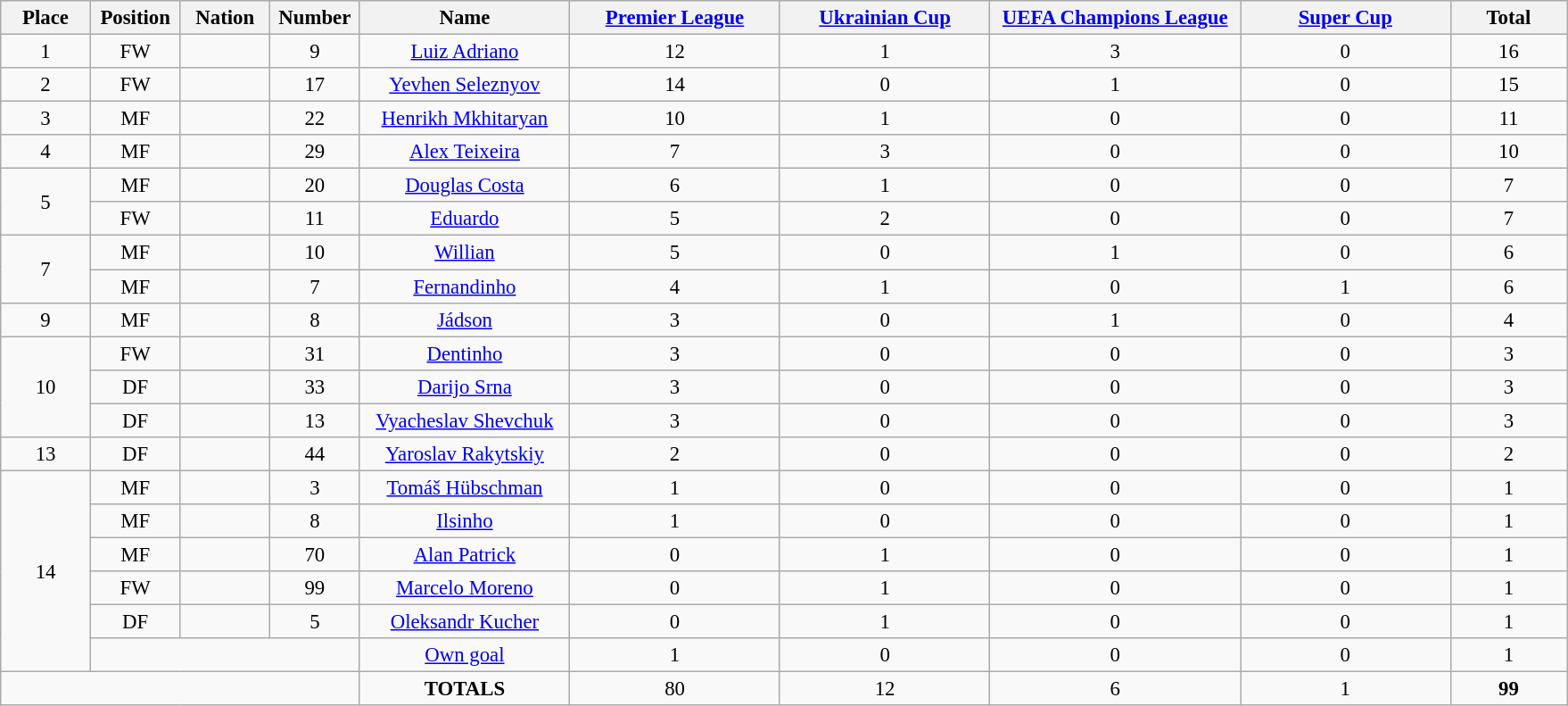<table class="wikitable" style="font-size: 95%; text-align: center;">
<tr>
<th width=60>Place</th>
<th width=60>Position</th>
<th width=60>Nation</th>
<th width=60>Number</th>
<th width=150>Name</th>
<th width=150><a href='#'>Premier League</a></th>
<th width=150><a href='#'>Ukrainian Cup</a></th>
<th width=180><a href='#'>UEFA Champions League</a></th>
<th width=150><a href='#'>Super Cup</a></th>
<th width=80><strong>Total</strong></th>
</tr>
<tr>
<td>1</td>
<td>FW</td>
<td></td>
<td>9</td>
<td><a href='#'>Luiz Adriano</a></td>
<td>12</td>
<td>1</td>
<td>3</td>
<td>0</td>
<td>16</td>
</tr>
<tr>
<td>2</td>
<td>FW</td>
<td></td>
<td>17</td>
<td><a href='#'>Yevhen Seleznyov</a></td>
<td>14</td>
<td>0</td>
<td>1</td>
<td>0</td>
<td>15</td>
</tr>
<tr>
<td>3</td>
<td>MF</td>
<td></td>
<td>22</td>
<td><a href='#'>Henrikh Mkhitaryan</a></td>
<td>10</td>
<td>1</td>
<td>0</td>
<td>0</td>
<td>11</td>
</tr>
<tr>
<td>4</td>
<td>MF</td>
<td></td>
<td>29</td>
<td><a href='#'>Alex Teixeira</a></td>
<td>7</td>
<td>3</td>
<td>0</td>
<td>0</td>
<td>10</td>
</tr>
<tr>
<td rowspan="2">5</td>
<td>MF</td>
<td></td>
<td>20</td>
<td><a href='#'>Douglas Costa</a></td>
<td>6</td>
<td>1</td>
<td>0</td>
<td>0</td>
<td>7</td>
</tr>
<tr>
<td>FW</td>
<td></td>
<td>11</td>
<td><a href='#'>Eduardo</a></td>
<td>5</td>
<td>2</td>
<td>0</td>
<td>0</td>
<td>7</td>
</tr>
<tr>
<td rowspan="2">7</td>
<td>MF</td>
<td></td>
<td>10</td>
<td><a href='#'>Willian</a></td>
<td>5</td>
<td>0</td>
<td>1</td>
<td>0</td>
<td>6</td>
</tr>
<tr>
<td>MF</td>
<td></td>
<td>7</td>
<td><a href='#'>Fernandinho</a></td>
<td>4</td>
<td>1</td>
<td>0</td>
<td>1</td>
<td>6</td>
</tr>
<tr>
<td>9</td>
<td>MF</td>
<td></td>
<td>8</td>
<td><a href='#'>Jádson</a></td>
<td>3</td>
<td>0</td>
<td>1</td>
<td>0</td>
<td>4</td>
</tr>
<tr>
<td rowspan="3">10</td>
<td>FW</td>
<td></td>
<td>31</td>
<td><a href='#'>Dentinho</a></td>
<td>3</td>
<td>0</td>
<td>0</td>
<td>0</td>
<td>3</td>
</tr>
<tr>
<td>DF</td>
<td></td>
<td>33</td>
<td><a href='#'>Darijo Srna</a></td>
<td>3</td>
<td>0</td>
<td>0</td>
<td>0</td>
<td>3</td>
</tr>
<tr>
<td>DF</td>
<td></td>
<td>13</td>
<td><a href='#'>Vyacheslav Shevchuk</a></td>
<td>3</td>
<td>0</td>
<td>0</td>
<td>0</td>
<td>3</td>
</tr>
<tr>
<td>13</td>
<td>DF</td>
<td></td>
<td>44</td>
<td><a href='#'>Yaroslav Rakytskiy</a></td>
<td>2</td>
<td>0</td>
<td>0</td>
<td>0</td>
<td>2</td>
</tr>
<tr>
<td rowspan="6">14</td>
<td>MF</td>
<td></td>
<td>3</td>
<td><a href='#'>Tomáš Hübschman</a></td>
<td>1</td>
<td>0</td>
<td>0</td>
<td>0</td>
<td>1</td>
</tr>
<tr>
<td>MF</td>
<td></td>
<td>8</td>
<td><a href='#'>Ilsinho</a></td>
<td>1</td>
<td>0</td>
<td>0</td>
<td>0</td>
<td>1</td>
</tr>
<tr>
<td>MF</td>
<td></td>
<td>70</td>
<td><a href='#'>Alan Patrick</a></td>
<td>0</td>
<td>1</td>
<td>0</td>
<td>0</td>
<td>1</td>
</tr>
<tr>
<td>FW</td>
<td></td>
<td>99</td>
<td><a href='#'>Marcelo Moreno</a></td>
<td>0</td>
<td>1</td>
<td>0</td>
<td>0</td>
<td>1</td>
</tr>
<tr>
<td>DF</td>
<td></td>
<td>5</td>
<td><a href='#'>Oleksandr Kucher</a></td>
<td>0</td>
<td>1</td>
<td>0</td>
<td>0</td>
<td>1</td>
</tr>
<tr>
<td colspan="3"></td>
<td><a href='#'>Own goal</a></td>
<td>1</td>
<td>0</td>
<td>0</td>
<td>0</td>
<td>1</td>
</tr>
<tr>
<td colspan="4"></td>
<td><strong>TOTALS</strong></td>
<td>80</td>
<td>12</td>
<td>6</td>
<td>1</td>
<td><strong>99</strong></td>
</tr>
</table>
